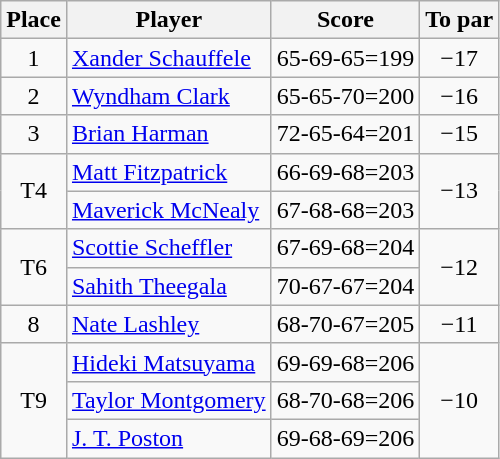<table class="wikitable">
<tr>
<th>Place</th>
<th>Player</th>
<th>Score</th>
<th>To par</th>
</tr>
<tr>
<td align=center>1</td>
<td> <a href='#'>Xander Schauffele</a></td>
<td>65-69-65=199</td>
<td align=center>−17</td>
</tr>
<tr>
<td align=center>2</td>
<td> <a href='#'>Wyndham Clark</a></td>
<td>65-65-70=200</td>
<td align=center>−16</td>
</tr>
<tr>
<td align=center>3</td>
<td> <a href='#'>Brian Harman</a></td>
<td>72-65-64=201</td>
<td align=center>−15</td>
</tr>
<tr>
<td rowspan=2 align=center>T4</td>
<td> <a href='#'>Matt Fitzpatrick</a></td>
<td>66-69-68=203</td>
<td rowspan=2 align=center>−13</td>
</tr>
<tr>
<td> <a href='#'>Maverick McNealy</a></td>
<td>67-68-68=203</td>
</tr>
<tr>
<td rowspan=2 align=center>T6</td>
<td> <a href='#'>Scottie Scheffler</a></td>
<td>67-69-68=204</td>
<td rowspan=2 align=center>−12</td>
</tr>
<tr>
<td> <a href='#'>Sahith Theegala</a></td>
<td>70-67-67=204</td>
</tr>
<tr>
<td align=center>8</td>
<td> <a href='#'>Nate Lashley</a></td>
<td>68-70-67=205</td>
<td align=center>−11</td>
</tr>
<tr>
<td rowspan=3 align=center>T9</td>
<td> <a href='#'>Hideki Matsuyama</a></td>
<td>69-69-68=206</td>
<td rowspan=3 align=center>−10</td>
</tr>
<tr>
<td> <a href='#'>Taylor Montgomery</a></td>
<td>68-70-68=206</td>
</tr>
<tr>
<td> <a href='#'>J. T. Poston</a></td>
<td>69-68-69=206</td>
</tr>
</table>
